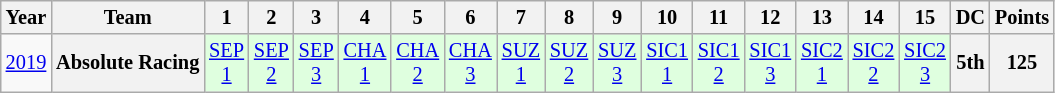<table class="wikitable" style="text-align:center; font-size:85%">
<tr>
<th>Year</th>
<th>Team</th>
<th>1</th>
<th>2</th>
<th>3</th>
<th>4</th>
<th>5</th>
<th>6</th>
<th>7</th>
<th>8</th>
<th>9</th>
<th>10</th>
<th>11</th>
<th>12</th>
<th>13</th>
<th>14</th>
<th>15</th>
<th>DC</th>
<th>Points</th>
</tr>
<tr>
<td><a href='#'>2019</a></td>
<th>Absolute Racing</th>
<td style="background:#DFFFDF;"><a href='#'>SEP<br>1</a><br></td>
<td style="background:#DFFFDF;"><a href='#'>SEP<br>2</a><br></td>
<td style="background:#DFFFDF;"><a href='#'>SEP<br>3</a><br></td>
<td style="background:#DFFFDF;"><a href='#'>CHA<br>1</a><br></td>
<td style="background:#DFFFDF;"><a href='#'>CHA<br>2</a><br></td>
<td style="background:#DFFFDF;"><a href='#'>CHA<br>3</a><br></td>
<td style="background:#DFFFDF;"><a href='#'>SUZ<br>1</a><br></td>
<td style="background:#DFFFDF;"><a href='#'>SUZ<br>2</a><br></td>
<td style="background:#DFFFDF;"><a href='#'>SUZ<br>3</a><br></td>
<td style="background:#DFFFDF;"><a href='#'>SIC1<br>1</a><br></td>
<td style="background:#DFFFDF;"><a href='#'>SIC1<br>2</a><br></td>
<td style="background:#DFFFDF;"><a href='#'>SIC1<br>3</a><br></td>
<td style="background:#DFFFDF;"><a href='#'>SIC2<br>1</a><br></td>
<td style="background:#DFFFDF;"><a href='#'>SIC2<br>2</a><br></td>
<td style="background:#DFFFDF;"><a href='#'>SIC2<br>3</a><br></td>
<th>5th</th>
<th>125</th>
</tr>
</table>
